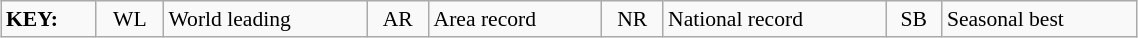<table class="wikitable" style="margin:0.5em auto; font-size:90%;position:relative;" width=60%>
<tr>
<td><strong>KEY:</strong></td>
<td align=center>WL</td>
<td>World leading</td>
<td align=center>AR</td>
<td>Area record</td>
<td align=center>NR</td>
<td>National record</td>
<td align=center>SB</td>
<td>Seasonal best</td>
</tr>
</table>
